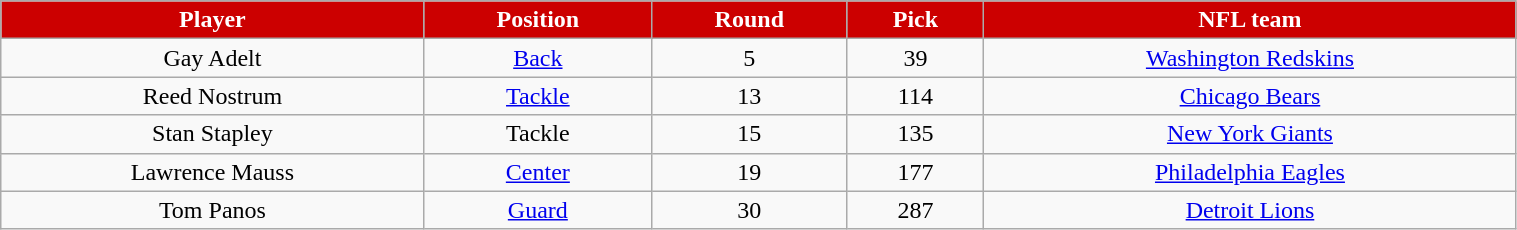<table class="wikitable" width="80%">
<tr align="center" style="background:#CC0000; color:white">
<td><strong>Player</strong></td>
<td><strong>Position</strong></td>
<td><strong>Round</strong></td>
<td><strong>Pick</strong></td>
<td><strong>NFL team</strong></td>
</tr>
<tr align="center">
<td>Gay Adelt</td>
<td><a href='#'>Back</a></td>
<td>5</td>
<td>39</td>
<td><a href='#'>Washington Redskins</a></td>
</tr>
<tr align="center">
<td>Reed Nostrum</td>
<td><a href='#'>Tackle</a></td>
<td>13</td>
<td>114</td>
<td><a href='#'>Chicago Bears</a></td>
</tr>
<tr align="center">
<td>Stan Stapley</td>
<td>Tackle</td>
<td>15</td>
<td>135</td>
<td><a href='#'>New York Giants</a></td>
</tr>
<tr align="center">
<td>Lawrence Mauss</td>
<td><a href='#'>Center</a></td>
<td>19</td>
<td>177</td>
<td><a href='#'>Philadelphia Eagles</a></td>
</tr>
<tr align="center">
<td>Tom Panos</td>
<td><a href='#'>Guard</a></td>
<td>30</td>
<td>287</td>
<td><a href='#'>Detroit Lions</a></td>
</tr>
</table>
